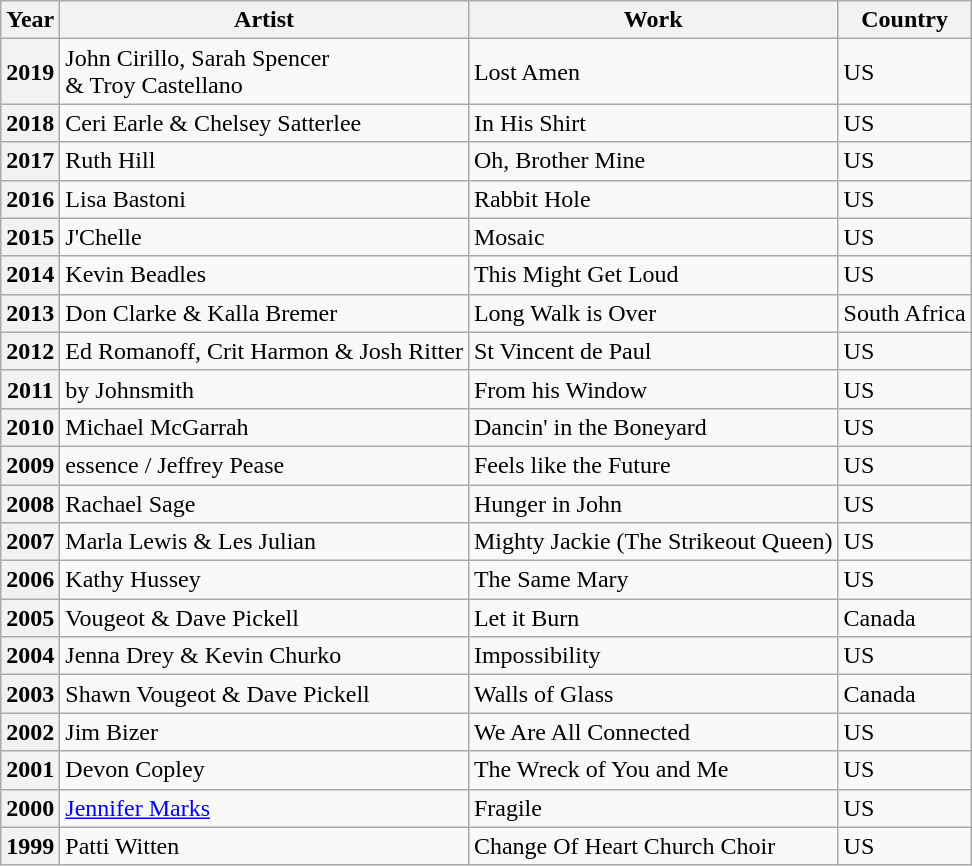<table class="wikitable plainrowheaders">
<tr>
<th>Year</th>
<th>Artist</th>
<th>Work</th>
<th>Country</th>
</tr>
<tr>
<th scope="row">2019</th>
<td>John Cirillo, Sarah Spencer<br>& Troy Castellano</td>
<td>Lost Amen</td>
<td>US</td>
</tr>
<tr>
<th scope="row">2018</th>
<td>Ceri Earle & Chelsey Satterlee</td>
<td>In His Shirt</td>
<td>US</td>
</tr>
<tr>
<th scope="row">2017</th>
<td>Ruth Hill</td>
<td>Oh, Brother Mine</td>
<td>US</td>
</tr>
<tr>
<th scope="row">2016</th>
<td>Lisa Bastoni</td>
<td>Rabbit Hole</td>
<td>US</td>
</tr>
<tr>
<th scope="row">2015</th>
<td>J'Chelle</td>
<td>Mosaic</td>
<td>US</td>
</tr>
<tr>
<th scope="row">2014</th>
<td>Kevin Beadles</td>
<td>This Might Get Loud</td>
<td>US</td>
</tr>
<tr>
<th scope="row">2013</th>
<td>Don Clarke & Kalla Bremer</td>
<td>Long Walk is Over</td>
<td>South Africa</td>
</tr>
<tr>
<th scope="row">2012</th>
<td>Ed Romanoff, Crit Harmon & Josh Ritter</td>
<td>St Vincent de Paul</td>
<td>US</td>
</tr>
<tr>
<th scope="row">2011</th>
<td>by Johnsmith</td>
<td>From his Window</td>
<td>US</td>
</tr>
<tr>
<th scope="row">2010</th>
<td>Michael McGarrah</td>
<td>Dancin' in the Boneyard</td>
<td>US</td>
</tr>
<tr>
<th scope="row">2009</th>
<td>essence / Jeffrey Pease</td>
<td>Feels like the Future</td>
<td>US</td>
</tr>
<tr>
<th scope="row">2008</th>
<td>Rachael Sage</td>
<td>Hunger in John</td>
<td>US</td>
</tr>
<tr>
<th scope="row">2007</th>
<td>Marla Lewis & Les Julian</td>
<td>Mighty Jackie (The Strikeout Queen)</td>
<td>US</td>
</tr>
<tr>
<th scope="row">2006</th>
<td>Kathy Hussey</td>
<td>The Same Mary</td>
<td>US</td>
</tr>
<tr>
<th scope="row">2005</th>
<td>Vougeot & Dave Pickell</td>
<td>Let it Burn</td>
<td>Canada</td>
</tr>
<tr>
<th scope="row">2004</th>
<td>Jenna Drey & Kevin Churko</td>
<td>Impossibility</td>
<td>US</td>
</tr>
<tr>
<th scope="row">2003</th>
<td>Shawn Vougeot & Dave Pickell</td>
<td>Walls of Glass</td>
<td>Canada</td>
</tr>
<tr>
<th scope="row">2002</th>
<td>Jim Bizer</td>
<td>We Are All Connected</td>
<td>US</td>
</tr>
<tr>
<th scope="row">2001</th>
<td>Devon Copley</td>
<td>The Wreck of You and Me</td>
<td>US</td>
</tr>
<tr>
<th scope="row">2000</th>
<td><a href='#'>Jennifer Marks</a></td>
<td>Fragile</td>
<td>US</td>
</tr>
<tr>
<th scope="row">1999</th>
<td>Patti Witten</td>
<td>Change Of Heart Church Choir</td>
<td>US</td>
</tr>
</table>
